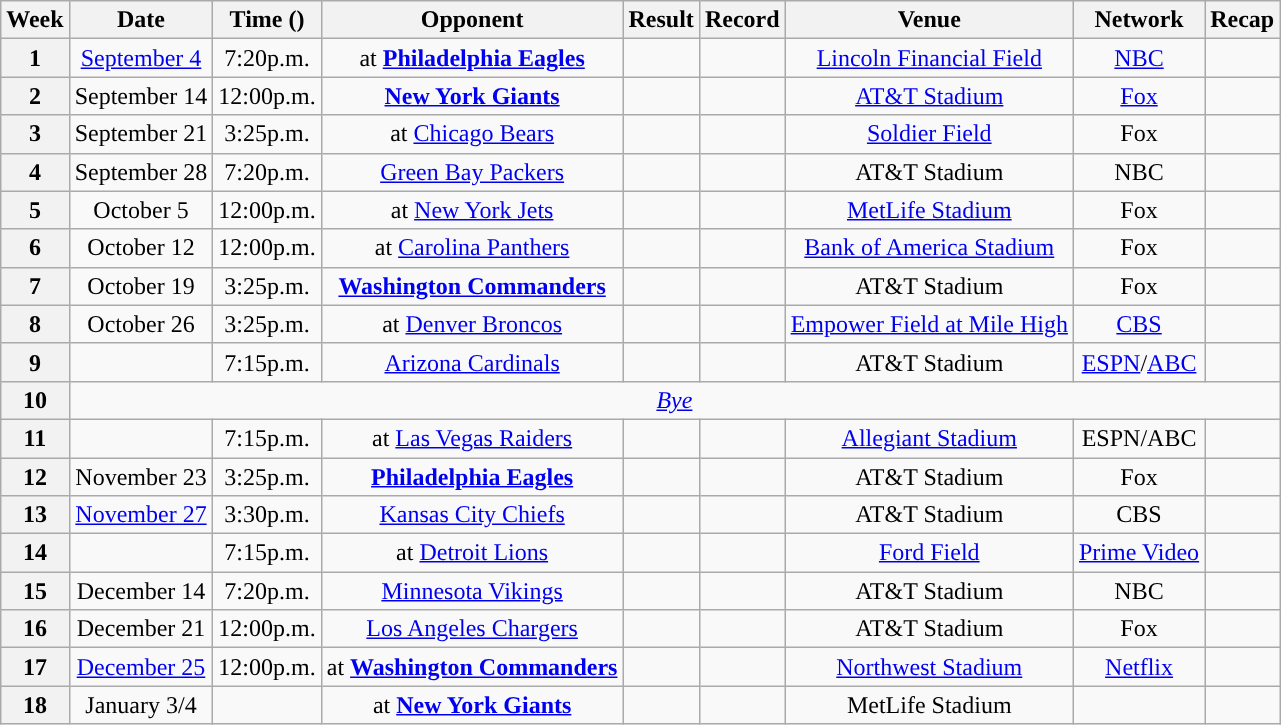<table class="wikitable" style="text-align:center">
<tr>
<th>Week</th>
<th>Date</th>
<th>Time (<a href='#'></a>)</th>
<th>Opponent</th>
<th>Result</th>
<th>Record</th>
<th>Venue</th>
<th>Network</th>
<th>Recap</th>
</tr>
<tr>
<th>1 </th>
<td><a href='#'>September 4</a></td>
<td>7:20p.m.</td>
<td>at <strong><a href='#'>Philadelphia Eagles</a></strong></td>
<td></td>
<td></td>
<td><a href='#'>Lincoln Financial Field</a></td>
<td><a href='#'>NBC</a></td>
<td></td>
</tr>
<tr>
<th>2 </th>
<td>September 14</td>
<td>12:00p.m.</td>
<td><strong><a href='#'>New York Giants</a></strong></td>
<td></td>
<td></td>
<td><a href='#'>AT&T Stadium</a></td>
<td><a href='#'>Fox</a></td>
<td></td>
</tr>
<tr>
<th>3 </th>
<td>September 21</td>
<td>3:25p.m.</td>
<td>at <a href='#'>Chicago Bears</a></td>
<td></td>
<td></td>
<td><a href='#'>Soldier Field</a></td>
<td>Fox</td>
<td></td>
</tr>
<tr>
<th>4 </th>
<td>September 28</td>
<td>7:20p.m.</td>
<td><a href='#'>Green Bay Packers</a></td>
<td></td>
<td></td>
<td>AT&T Stadium</td>
<td>NBC</td>
<td></td>
</tr>
<tr>
<th>5 </th>
<td>October 5</td>
<td>12:00p.m.</td>
<td>at <a href='#'>New York Jets</a></td>
<td></td>
<td></td>
<td><a href='#'>MetLife Stadium</a></td>
<td>Fox</td>
<td></td>
</tr>
<tr>
<th>6 </th>
<td>October 12</td>
<td>12:00p.m.</td>
<td>at <a href='#'>Carolina Panthers</a></td>
<td></td>
<td></td>
<td><a href='#'>Bank of America Stadium</a></td>
<td>Fox</td>
<td></td>
</tr>
<tr>
<th>7 </th>
<td>October 19</td>
<td>3:25p.m.</td>
<td><strong><a href='#'>Washington Commanders</a></strong></td>
<td></td>
<td></td>
<td>AT&T Stadium</td>
<td>Fox</td>
<td></td>
</tr>
<tr>
<th>8 </th>
<td>October 26</td>
<td>3:25p.m.</td>
<td>at <a href='#'>Denver Broncos</a></td>
<td></td>
<td></td>
<td><a href='#'>Empower Field at Mile High</a></td>
<td><a href='#'>CBS</a></td>
<td></td>
</tr>
<tr>
<th>9 </th>
<td></td>
<td>7:15p.m.</td>
<td><a href='#'>Arizona Cardinals</a></td>
<td></td>
<td></td>
<td>AT&T Stadium</td>
<td><a href='#'>ESPN</a>/<a href='#'>ABC</a></td>
<td></td>
</tr>
<tr>
<th>10</th>
<td colspan=8><em><a href='#'>Bye</a></em></td>
</tr>
<tr>
<th>11 </th>
<td></td>
<td>7:15p.m.</td>
<td>at <a href='#'>Las Vegas Raiders</a></td>
<td></td>
<td></td>
<td><a href='#'>Allegiant Stadium</a></td>
<td>ESPN/ABC</td>
<td></td>
</tr>
<tr>
<th>12 </th>
<td>November 23</td>
<td>3:25p.m.</td>
<td><strong><a href='#'>Philadelphia Eagles</a></strong></td>
<td></td>
<td></td>
<td>AT&T Stadium</td>
<td>Fox</td>
<td></td>
</tr>
<tr>
<th>13 </th>
<td><a href='#'>November 27</a></td>
<td>3:30p.m.</td>
<td><a href='#'>Kansas City Chiefs</a></td>
<td></td>
<td></td>
<td>AT&T Stadium</td>
<td>CBS</td>
<td></td>
</tr>
<tr>
<th>14 </th>
<td></td>
<td>7:15p.m.</td>
<td>at <a href='#'>Detroit Lions</a></td>
<td></td>
<td></td>
<td><a href='#'>Ford Field</a></td>
<td><a href='#'>Prime Video</a></td>
<td></td>
</tr>
<tr>
<th>15 </th>
<td>December 14</td>
<td>7:20p.m.</td>
<td><a href='#'>Minnesota Vikings</a></td>
<td></td>
<td></td>
<td>AT&T Stadium</td>
<td>NBC</td>
<td></td>
</tr>
<tr>
<th>16 </th>
<td>December 21</td>
<td>12:00p.m.</td>
<td><a href='#'>Los Angeles Chargers</a></td>
<td></td>
<td></td>
<td>AT&T Stadium</td>
<td>Fox</td>
<td></td>
</tr>
<tr>
<th>17 </th>
<td><a href='#'>December 25</a></td>
<td>12:00p.m.</td>
<td>at <strong><a href='#'>Washington Commanders</a></strong></td>
<td></td>
<td></td>
<td><a href='#'>Northwest Stadium</a></td>
<td><a href='#'>Netflix</a></td>
<td></td>
</tr>
<tr>
<th>18 </th>
<td>January 3/4</td>
<td></td>
<td>at <strong><a href='#'>New York Giants</a></strong></td>
<td></td>
<td></td>
<td>MetLife Stadium</td>
<td></td>
<td></td>
</tr>
</table>
